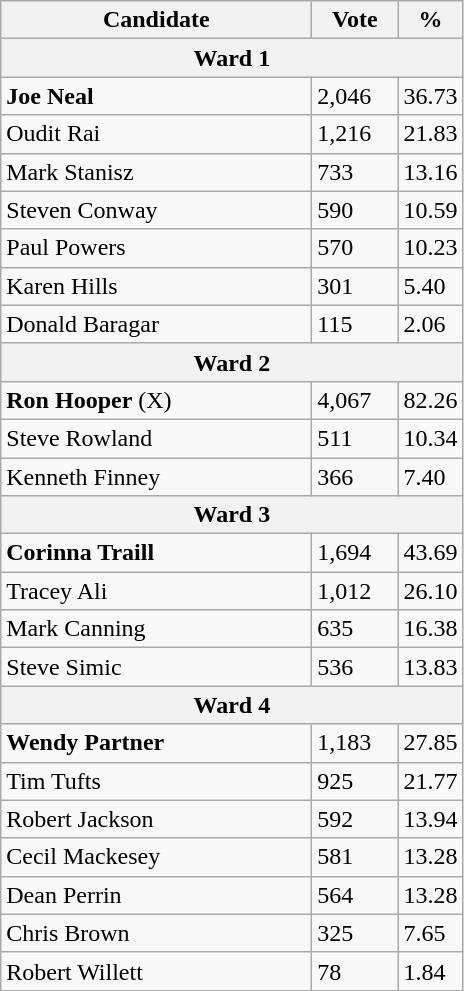<table class="wikitable">
<tr>
<th bgcolor="#DDDDFF" width="200px">Candidate</th>
<th bgcolor="#DDDDFF" width="50px">Vote</th>
<th bgcolor="#DDDDFF" width="30px">%</th>
</tr>
<tr>
<th colspan="3">Ward 1</th>
</tr>
<tr>
<td><strong>Joe Neal</strong></td>
<td>2,046</td>
<td>36.73</td>
</tr>
<tr>
<td>Oudit Rai</td>
<td>1,216</td>
<td>21.83</td>
</tr>
<tr>
<td>Mark Stanisz</td>
<td>733</td>
<td>13.16</td>
</tr>
<tr>
<td>Steven Conway</td>
<td>590</td>
<td>10.59</td>
</tr>
<tr>
<td>Paul Powers</td>
<td>570</td>
<td>10.23</td>
</tr>
<tr>
<td>Karen Hills</td>
<td>301</td>
<td>5.40</td>
</tr>
<tr>
<td>Donald Baragar</td>
<td>115</td>
<td>2.06</td>
</tr>
<tr>
<th colspan="3">Ward 2</th>
</tr>
<tr>
<td><strong>Ron Hooper</strong> (X)</td>
<td>4,067</td>
<td>82.26</td>
</tr>
<tr>
<td>Steve Rowland</td>
<td>511</td>
<td>10.34</td>
</tr>
<tr>
<td>Kenneth Finney</td>
<td>366</td>
<td>7.40</td>
</tr>
<tr>
<th colspan="3">Ward 3</th>
</tr>
<tr>
<td><strong>Corinna Traill</strong></td>
<td>1,694</td>
<td>43.69</td>
</tr>
<tr>
<td>Tracey Ali</td>
<td>1,012</td>
<td>26.10</td>
</tr>
<tr>
<td>Mark Canning</td>
<td>635</td>
<td>16.38</td>
</tr>
<tr>
<td>Steve Simic</td>
<td>536</td>
<td>13.83</td>
</tr>
<tr>
<th colspan="3">Ward 4</th>
</tr>
<tr>
<td><strong>Wendy Partner</strong></td>
<td>1,183</td>
<td>27.85</td>
</tr>
<tr>
<td>Tim Tufts</td>
<td>925</td>
<td>21.77</td>
</tr>
<tr>
<td>Robert Jackson</td>
<td>592</td>
<td>13.94</td>
</tr>
<tr>
<td>Cecil Mackesey</td>
<td>581</td>
<td>13.28</td>
</tr>
<tr>
<td>Dean Perrin</td>
<td>564</td>
<td>13.28</td>
</tr>
<tr>
<td>Chris Brown</td>
<td>325</td>
<td>7.65</td>
</tr>
<tr>
<td>Robert Willett</td>
<td>78</td>
<td>1.84</td>
</tr>
</table>
